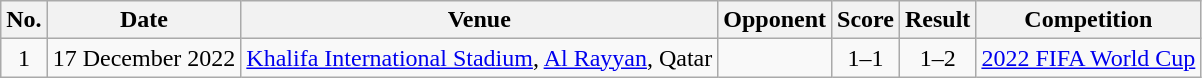<table class="wikitable sortable">
<tr>
<th scope="col">No.</th>
<th scope="col">Date</th>
<th scope="col">Venue</th>
<th scope="col">Opponent</th>
<th scope="col">Score</th>
<th scope="col">Result</th>
<th scope="col">Competition</th>
</tr>
<tr>
<td align="center">1</td>
<td>17 December 2022</td>
<td><a href='#'>Khalifa International Stadium</a>, <a href='#'>Al Rayyan</a>, Qatar</td>
<td></td>
<td align="center">1–1</td>
<td align="center">1–2</td>
<td><a href='#'>2022 FIFA World Cup</a></td>
</tr>
</table>
